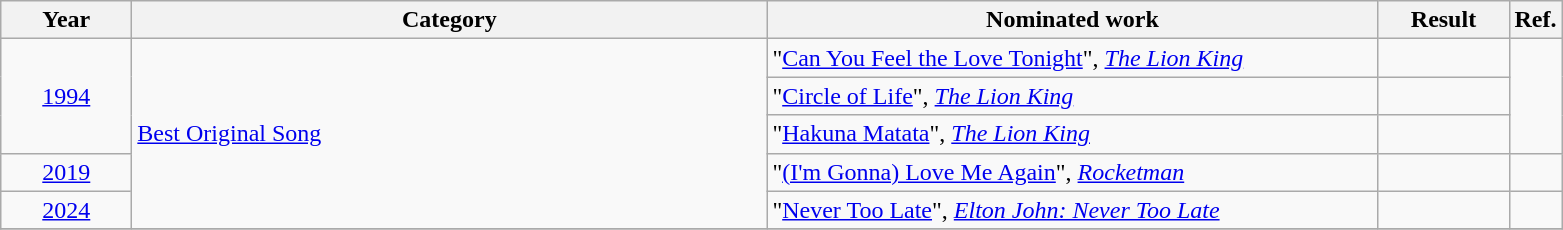<table class=wikitable>
<tr>
<th scope="col" style="width:5em;">Year</th>
<th scope="col" style="width:26em;">Category</th>
<th scope="col" style="width:25em;">Nominated work</th>
<th scope="col" style="width:5em;">Result</th>
<th>Ref.</th>
</tr>
<tr>
<td style="text-align:center;", rowspan="3"><a href='#'>1994</a></td>
<td rowspan="5"><a href='#'>Best Original Song</a></td>
<td>"<a href='#'>Can You Feel the Love Tonight</a>", <em><a href='#'>The Lion King</a></em></td>
<td></td>
<td rowspan=3></td>
</tr>
<tr>
<td>"<a href='#'>Circle of Life</a>", <em><a href='#'>The Lion King</a></em></td>
<td></td>
</tr>
<tr>
<td>"<a href='#'>Hakuna Matata</a>", <em><a href='#'>The Lion King</a></em></td>
<td></td>
</tr>
<tr>
<td style="text-align:center;"><a href='#'>2019</a></td>
<td>"<a href='#'>(I'm Gonna) Love Me Again</a>", <em><a href='#'>Rocketman</a></em></td>
<td></td>
<td></td>
</tr>
<tr>
<td style="text-align:center;"><a href='#'>2024</a></td>
<td>"<a href='#'>Never Too Late</a>", <em><a href='#'>Elton John: Never Too Late</a></em></td>
<td></td>
<td></td>
</tr>
<tr>
</tr>
</table>
